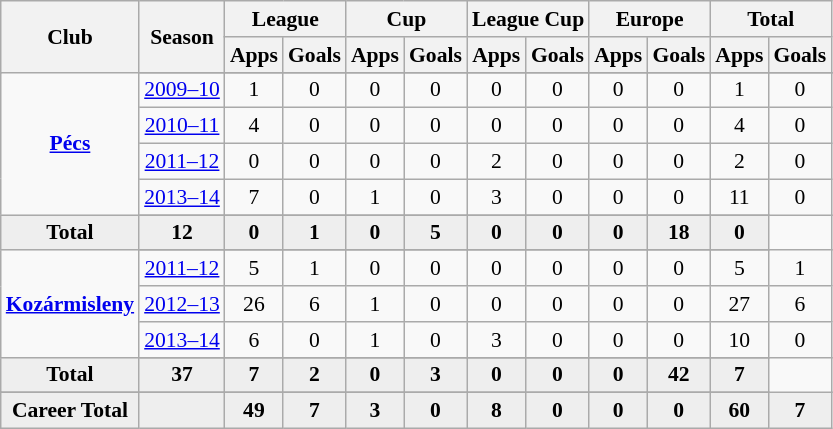<table class="wikitable" style="font-size:90%; text-align: center;">
<tr>
<th rowspan="2">Club</th>
<th rowspan="2">Season</th>
<th colspan="2">League</th>
<th colspan="2">Cup</th>
<th colspan="2">League Cup</th>
<th colspan="2">Europe</th>
<th colspan="2">Total</th>
</tr>
<tr>
<th>Apps</th>
<th>Goals</th>
<th>Apps</th>
<th>Goals</th>
<th>Apps</th>
<th>Goals</th>
<th>Apps</th>
<th>Goals</th>
<th>Apps</th>
<th>Goals</th>
</tr>
<tr ||-||-||-|->
<td rowspan="6" valign="center"><strong><a href='#'>Pécs</a></strong></td>
</tr>
<tr>
<td><a href='#'>2009–10</a></td>
<td>1</td>
<td>0</td>
<td>0</td>
<td>0</td>
<td>0</td>
<td>0</td>
<td>0</td>
<td>0</td>
<td>1</td>
<td>0</td>
</tr>
<tr>
<td><a href='#'>2010–11</a></td>
<td>4</td>
<td>0</td>
<td>0</td>
<td>0</td>
<td>0</td>
<td>0</td>
<td>0</td>
<td>0</td>
<td>4</td>
<td>0</td>
</tr>
<tr>
<td><a href='#'>2011–12</a></td>
<td>0</td>
<td>0</td>
<td>0</td>
<td>0</td>
<td>2</td>
<td>0</td>
<td>0</td>
<td>0</td>
<td>2</td>
<td>0</td>
</tr>
<tr>
<td><a href='#'>2013–14</a></td>
<td>7</td>
<td>0</td>
<td>1</td>
<td>0</td>
<td>3</td>
<td>0</td>
<td>0</td>
<td>0</td>
<td>11</td>
<td>0</td>
</tr>
<tr>
</tr>
<tr style="font-weight:bold; background-color:#eeeeee;">
<td>Total</td>
<td>12</td>
<td>0</td>
<td>1</td>
<td>0</td>
<td>5</td>
<td>0</td>
<td>0</td>
<td>0</td>
<td>18</td>
<td>0</td>
</tr>
<tr>
<td rowspan="5" valign="center"><strong><a href='#'>Kozármisleny</a></strong></td>
</tr>
<tr>
<td><a href='#'>2011–12</a></td>
<td>5</td>
<td>1</td>
<td>0</td>
<td>0</td>
<td>0</td>
<td>0</td>
<td>0</td>
<td>0</td>
<td>5</td>
<td>1</td>
</tr>
<tr>
<td><a href='#'>2012–13</a></td>
<td>26</td>
<td>6</td>
<td>1</td>
<td>0</td>
<td>0</td>
<td>0</td>
<td>0</td>
<td>0</td>
<td>27</td>
<td>6</td>
</tr>
<tr>
<td><a href='#'>2013–14</a></td>
<td>6</td>
<td>0</td>
<td>1</td>
<td>0</td>
<td>3</td>
<td>0</td>
<td>0</td>
<td>0</td>
<td>10</td>
<td>0</td>
</tr>
<tr>
</tr>
<tr style="font-weight:bold; background-color:#eeeeee;">
<td>Total</td>
<td>37</td>
<td>7</td>
<td>2</td>
<td>0</td>
<td>3</td>
<td>0</td>
<td>0</td>
<td>0</td>
<td>42</td>
<td>7</td>
</tr>
<tr>
</tr>
<tr style="font-weight:bold; background-color:#eeeeee;">
<td rowspan="2" valign="top"><strong>Career Total</strong></td>
<td></td>
<td><strong>49</strong></td>
<td><strong>7</strong></td>
<td><strong>3</strong></td>
<td><strong>0</strong></td>
<td><strong>8</strong></td>
<td><strong>0</strong></td>
<td><strong>0</strong></td>
<td><strong>0</strong></td>
<td><strong>60</strong></td>
<td><strong>7</strong></td>
</tr>
</table>
